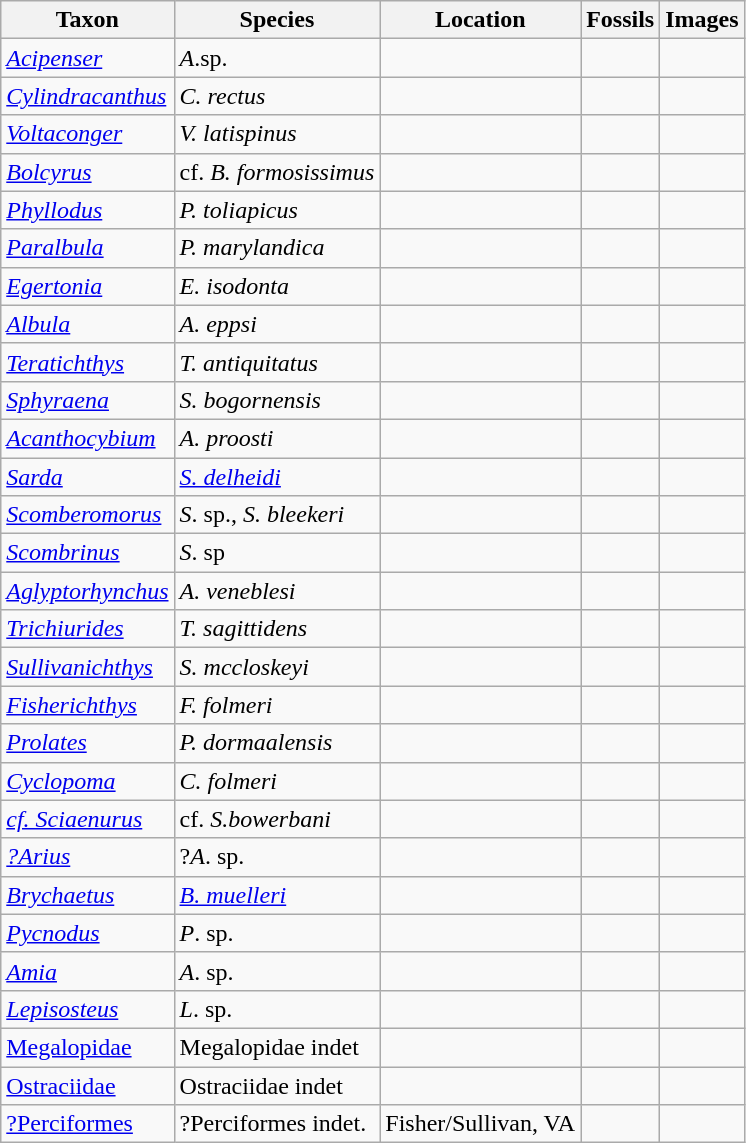<table class="wikitable sortable">
<tr>
<th>Taxon</th>
<th>Species</th>
<th>Location</th>
<th>Fossils</th>
<th>Images</th>
</tr>
<tr>
<td><em><a href='#'>Acipenser</a></em></td>
<td><em>A</em>.sp.</td>
<td></td>
<td></td>
<td></td>
</tr>
<tr>
<td><em><a href='#'>Cylindracanthus</a></em></td>
<td><em>C. rectus</em></td>
<td></td>
<td></td>
<td></td>
</tr>
<tr>
<td><em><a href='#'>Voltaconger</a></em></td>
<td><em>V. latispinus</em></td>
<td></td>
<td></td>
<td></td>
</tr>
<tr>
<td><em><a href='#'>Bolcyrus</a></em></td>
<td>cf. <em>B. formosissimus</em></td>
<td></td>
<td></td>
<td></td>
</tr>
<tr>
<td><em><a href='#'>Phyllodus</a></em></td>
<td><em>P. toliapicus</em></td>
<td></td>
<td></td>
<td></td>
</tr>
<tr>
<td><em><a href='#'>Paralbula</a></em></td>
<td><em>P. marylandica</em></td>
<td></td>
<td></td>
<td></td>
</tr>
<tr>
<td><em><a href='#'>Egertonia</a></em></td>
<td><em>E. isodonta</em></td>
<td></td>
<td></td>
<td></td>
</tr>
<tr>
<td><em><a href='#'>Albula</a></em></td>
<td><em>A. eppsi</em></td>
<td></td>
<td></td>
<td></td>
</tr>
<tr>
<td><em><a href='#'>Teratichthys</a></em></td>
<td><em>T. antiquitatus</em></td>
<td></td>
<td></td>
<td></td>
</tr>
<tr>
<td><em><a href='#'>Sphyraena</a></em></td>
<td><em>S. bogornensis</em></td>
<td></td>
<td></td>
<td></td>
</tr>
<tr>
<td><em><a href='#'>Acanthocybium</a></em></td>
<td><em>A. proosti</em></td>
<td></td>
<td></td>
<td></td>
</tr>
<tr>
<td><em><a href='#'>Sarda</a></em></td>
<td><em><a href='#'>S. delheidi</a></em></td>
<td></td>
<td></td>
<td></td>
</tr>
<tr>
<td><em><a href='#'>Scomberomorus</a></em></td>
<td><em>S</em>. sp., <em>S. bleekeri</em></td>
<td></td>
<td></td>
<td></td>
</tr>
<tr>
<td><em><a href='#'>Scombrinus</a></em></td>
<td><em>S</em>. sp</td>
<td></td>
<td></td>
<td></td>
</tr>
<tr>
<td><em><a href='#'>Aglyptorhynchus</a></em></td>
<td><em>A. veneblesi</em></td>
<td></td>
<td></td>
<td></td>
</tr>
<tr>
<td><em><a href='#'>Trichiurides</a></em></td>
<td><em>T. sagittidens</em></td>
<td></td>
<td></td>
<td></td>
</tr>
<tr>
<td><em><a href='#'>Sullivanichthys</a></em></td>
<td><em>S. mccloskeyi</em></td>
<td></td>
<td></td>
<td></td>
</tr>
<tr>
<td><em><a href='#'>Fisherichthys</a></em></td>
<td><em>F. folmeri</em></td>
<td></td>
<td></td>
<td></td>
</tr>
<tr>
<td><em><a href='#'>Prolates</a></em></td>
<td><em>P. dormaalensis</em></td>
<td></td>
<td></td>
<td></td>
</tr>
<tr>
<td><em><a href='#'>Cyclopoma</a></em></td>
<td><em>C. folmeri</em></td>
<td></td>
<td></td>
<td></td>
</tr>
<tr>
<td><em><a href='#'>cf. Sciaenurus</a></em></td>
<td>cf. <em>S.bowerbani</em></td>
<td></td>
<td></td>
<td></td>
</tr>
<tr>
<td><em><a href='#'>?Arius</a></em></td>
<td>?<em>A</em>. sp.</td>
<td></td>
<td></td>
<td></td>
</tr>
<tr>
<td><em><a href='#'>Brychaetus</a></em></td>
<td><em><a href='#'>B. muelleri</a></em></td>
<td></td>
<td></td>
<td></td>
</tr>
<tr>
<td><em><a href='#'>Pycnodus</a></em></td>
<td><em>P</em>. sp.</td>
<td></td>
<td></td>
<td></td>
</tr>
<tr>
<td><em><a href='#'>Amia</a></em></td>
<td><em>A</em>. sp.</td>
<td></td>
<td></td>
<td></td>
</tr>
<tr>
<td><em><a href='#'>Lepisosteus</a></em></td>
<td><em>L</em>. sp.</td>
<td></td>
<td></td>
<td></td>
</tr>
<tr>
<td><a href='#'>Megalopidae</a></td>
<td>Megalopidae indet</td>
<td></td>
<td></td>
<td></td>
</tr>
<tr>
<td><a href='#'>Ostraciidae</a></td>
<td>Ostraciidae indet</td>
<td></td>
<td></td>
<td></td>
</tr>
<tr>
<td><a href='#'>?Perciformes</a></td>
<td>?Perciformes indet.</td>
<td>Fisher/Sullivan, VA</td>
<td></td>
<td></td>
</tr>
</table>
